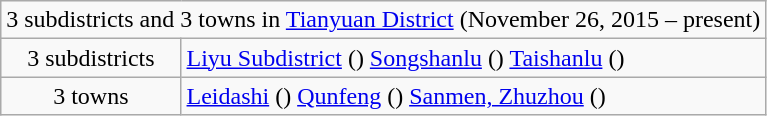<table class="wikitable">
<tr>
<td style="text-align:center;" colspan="2">3 subdistricts and 3 towns in <a href='#'>Tianyuan District</a> (November 26, 2015 – present)</td>
</tr>
<tr align=left>
<td align=center>3 subdistricts</td>
<td><a href='#'>Liyu Subdistrict</a> () <a href='#'>Songshanlu</a> () <a href='#'>Taishanlu</a> ()</td>
</tr>
<tr align=left>
<td align=center>3 towns</td>
<td><a href='#'>Leidashi</a> () <a href='#'>Qunfeng</a> () <a href='#'>Sanmen, Zhuzhou</a> ()</td>
</tr>
</table>
